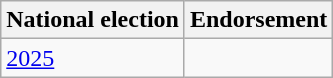<table class="wikitable">
<tr>
<th>National election</th>
<th colspan="2">Endorsement</th>
</tr>
<tr>
<td><a href='#'>2025</a></td>
<td></td>
</tr>
</table>
